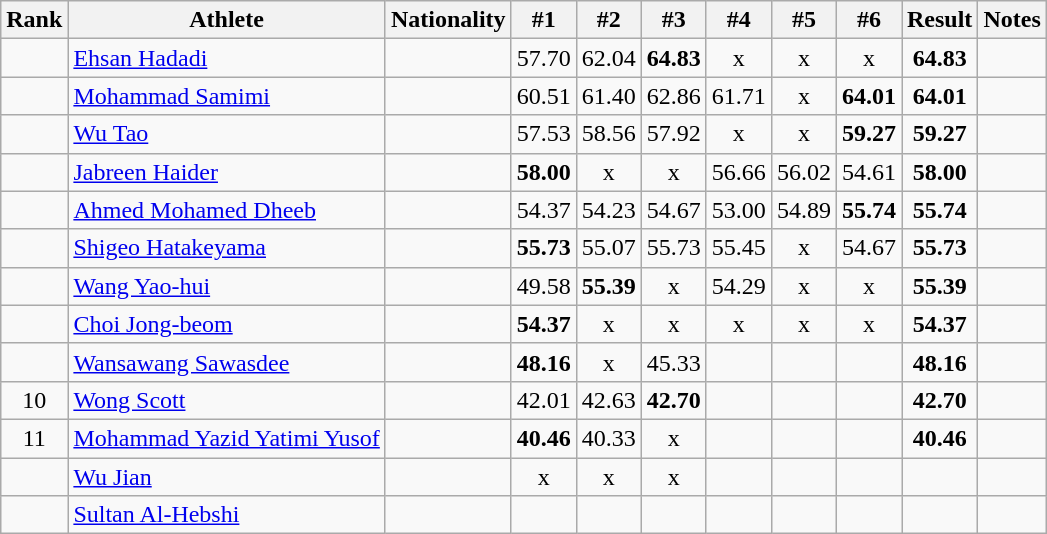<table class="wikitable sortable" style="text-align:center">
<tr>
<th>Rank</th>
<th>Athlete</th>
<th>Nationality</th>
<th>#1</th>
<th>#2</th>
<th>#3</th>
<th>#4</th>
<th>#5</th>
<th>#6</th>
<th>Result</th>
<th>Notes</th>
</tr>
<tr>
<td></td>
<td align="left"><a href='#'>Ehsan Hadadi</a></td>
<td align=left></td>
<td>57.70</td>
<td>62.04</td>
<td><strong>64.83</strong></td>
<td>x</td>
<td>x</td>
<td>x</td>
<td><strong>64.83</strong></td>
<td></td>
</tr>
<tr>
<td></td>
<td align="left"><a href='#'>Mohammad Samimi</a></td>
<td align=left></td>
<td>60.51</td>
<td>61.40</td>
<td>62.86</td>
<td>61.71</td>
<td>x</td>
<td><strong>64.01</strong></td>
<td><strong>64.01</strong></td>
<td></td>
</tr>
<tr>
<td></td>
<td align="left"><a href='#'>Wu Tao</a></td>
<td align=left></td>
<td>57.53</td>
<td>58.56</td>
<td>57.92</td>
<td>x</td>
<td>x</td>
<td><strong>59.27</strong></td>
<td><strong>59.27</strong></td>
<td></td>
</tr>
<tr>
<td></td>
<td align="left"><a href='#'>Jabreen Haider</a></td>
<td align=left></td>
<td><strong>58.00</strong></td>
<td>x</td>
<td>x</td>
<td>56.66</td>
<td>56.02</td>
<td>54.61</td>
<td><strong>58.00</strong></td>
<td></td>
</tr>
<tr>
<td></td>
<td align="left"><a href='#'>Ahmed Mohamed Dheeb</a></td>
<td align=left></td>
<td>54.37</td>
<td>54.23</td>
<td>54.67</td>
<td>53.00</td>
<td>54.89</td>
<td><strong>55.74</strong></td>
<td><strong>55.74</strong></td>
<td></td>
</tr>
<tr>
<td></td>
<td align="left"><a href='#'>Shigeo Hatakeyama</a></td>
<td align=left></td>
<td><strong>55.73</strong></td>
<td>55.07</td>
<td>55.73</td>
<td>55.45</td>
<td>x</td>
<td>54.67</td>
<td><strong>55.73</strong></td>
<td></td>
</tr>
<tr>
<td></td>
<td align="left"><a href='#'>Wang Yao-hui</a></td>
<td align=left></td>
<td>49.58</td>
<td><strong>55.39</strong></td>
<td>x</td>
<td>54.29</td>
<td>x</td>
<td>x</td>
<td><strong>55.39</strong></td>
<td></td>
</tr>
<tr>
<td></td>
<td align="left"><a href='#'>Choi Jong-beom</a></td>
<td align=left></td>
<td><strong>54.37</strong></td>
<td>x</td>
<td>x</td>
<td>x</td>
<td>x</td>
<td>x</td>
<td><strong>54.37</strong></td>
<td></td>
</tr>
<tr>
<td></td>
<td align="left"><a href='#'>Wansawang Sawasdee</a></td>
<td align=left></td>
<td><strong>48.16</strong></td>
<td>x</td>
<td>45.33</td>
<td></td>
<td></td>
<td></td>
<td><strong>48.16</strong></td>
<td></td>
</tr>
<tr>
<td>10</td>
<td align="left"><a href='#'>Wong Scott</a></td>
<td align=left></td>
<td>42.01</td>
<td>42.63</td>
<td><strong>42.70</strong></td>
<td></td>
<td></td>
<td></td>
<td><strong>42.70</strong></td>
<td></td>
</tr>
<tr>
<td>11</td>
<td align="left"><a href='#'>Mohammad Yazid Yatimi Yusof</a></td>
<td align=left></td>
<td><strong>40.46</strong></td>
<td>40.33</td>
<td>x</td>
<td></td>
<td></td>
<td></td>
<td><strong>40.46</strong></td>
<td></td>
</tr>
<tr>
<td></td>
<td align="left"><a href='#'>Wu Jian</a></td>
<td align=left></td>
<td>x</td>
<td>x</td>
<td>x</td>
<td></td>
<td></td>
<td></td>
<td><strong></strong></td>
<td></td>
</tr>
<tr>
<td></td>
<td align="left"><a href='#'>Sultan Al-Hebshi</a></td>
<td align=left></td>
<td></td>
<td></td>
<td></td>
<td></td>
<td></td>
<td></td>
<td><strong></strong></td>
<td></td>
</tr>
</table>
